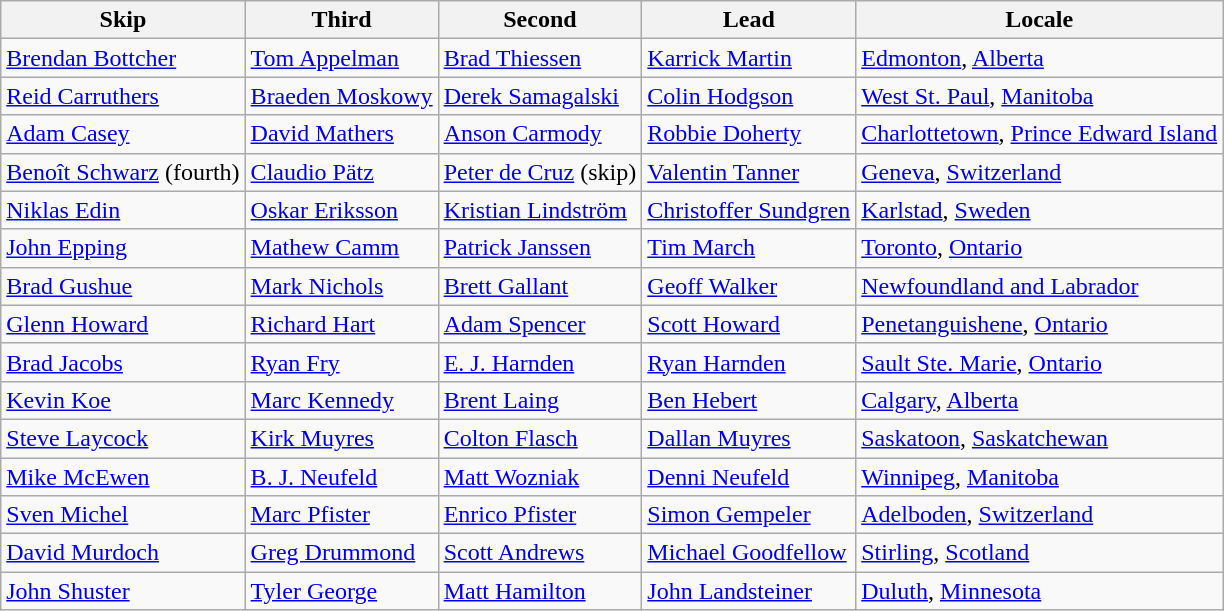<table class=wikitable>
<tr>
<th>Skip</th>
<th>Third</th>
<th>Second</th>
<th>Lead</th>
<th>Locale</th>
</tr>
<tr>
<td><a href='#'>Brendan Bottcher</a></td>
<td><a href='#'>Tom Appelman</a></td>
<td><a href='#'>Brad Thiessen</a></td>
<td><a href='#'>Karrick Martin</a></td>
<td> <a href='#'>Edmonton</a>, <a href='#'>Alberta</a></td>
</tr>
<tr>
<td><a href='#'>Reid Carruthers</a></td>
<td><a href='#'>Braeden Moskowy</a></td>
<td><a href='#'>Derek Samagalski</a></td>
<td><a href='#'>Colin Hodgson</a></td>
<td> <a href='#'>West St. Paul</a>, <a href='#'>Manitoba</a></td>
</tr>
<tr>
<td><a href='#'>Adam Casey</a></td>
<td><a href='#'>David Mathers</a></td>
<td><a href='#'>Anson Carmody</a></td>
<td><a href='#'>Robbie Doherty</a></td>
<td> <a href='#'>Charlottetown</a>, <a href='#'>Prince Edward Island</a></td>
</tr>
<tr>
<td><a href='#'>Benoît Schwarz</a> (fourth)</td>
<td><a href='#'>Claudio Pätz</a></td>
<td><a href='#'>Peter de Cruz</a> (skip)</td>
<td><a href='#'>Valentin Tanner</a></td>
<td> <a href='#'>Geneva</a>, <a href='#'>Switzerland</a></td>
</tr>
<tr>
<td><a href='#'>Niklas Edin</a></td>
<td><a href='#'>Oskar Eriksson</a></td>
<td><a href='#'>Kristian Lindström</a></td>
<td><a href='#'>Christoffer Sundgren</a></td>
<td> <a href='#'>Karlstad</a>, <a href='#'>Sweden</a></td>
</tr>
<tr>
<td><a href='#'>John Epping</a></td>
<td><a href='#'>Mathew Camm</a></td>
<td><a href='#'>Patrick Janssen</a></td>
<td><a href='#'>Tim March</a></td>
<td> <a href='#'>Toronto</a>, <a href='#'>Ontario</a></td>
</tr>
<tr>
<td><a href='#'>Brad Gushue</a></td>
<td><a href='#'>Mark Nichols</a></td>
<td><a href='#'>Brett Gallant</a></td>
<td><a href='#'>Geoff Walker</a></td>
<td> <a href='#'>Newfoundland and Labrador</a></td>
</tr>
<tr>
<td><a href='#'>Glenn Howard</a></td>
<td><a href='#'>Richard Hart</a></td>
<td><a href='#'>Adam Spencer</a></td>
<td><a href='#'>Scott Howard</a></td>
<td> <a href='#'>Penetanguishene</a>, <a href='#'>Ontario</a></td>
</tr>
<tr>
<td><a href='#'>Brad Jacobs</a></td>
<td><a href='#'>Ryan Fry</a></td>
<td><a href='#'>E. J. Harnden</a></td>
<td><a href='#'>Ryan Harnden</a></td>
<td> <a href='#'>Sault Ste. Marie</a>, <a href='#'>Ontario</a></td>
</tr>
<tr>
<td><a href='#'>Kevin Koe</a></td>
<td><a href='#'>Marc Kennedy</a></td>
<td><a href='#'>Brent Laing</a></td>
<td><a href='#'>Ben Hebert</a></td>
<td> <a href='#'>Calgary</a>, <a href='#'>Alberta</a></td>
</tr>
<tr>
<td><a href='#'>Steve Laycock</a></td>
<td><a href='#'>Kirk Muyres</a></td>
<td><a href='#'>Colton Flasch</a></td>
<td><a href='#'>Dallan Muyres</a></td>
<td> <a href='#'>Saskatoon</a>, <a href='#'>Saskatchewan</a></td>
</tr>
<tr>
<td><a href='#'>Mike McEwen</a></td>
<td><a href='#'>B. J. Neufeld</a></td>
<td><a href='#'>Matt Wozniak</a></td>
<td><a href='#'>Denni Neufeld</a></td>
<td> <a href='#'>Winnipeg</a>, <a href='#'>Manitoba</a></td>
</tr>
<tr>
<td><a href='#'>Sven Michel</a></td>
<td><a href='#'>Marc Pfister</a></td>
<td><a href='#'>Enrico Pfister</a></td>
<td><a href='#'>Simon Gempeler</a></td>
<td> <a href='#'>Adelboden</a>, <a href='#'>Switzerland</a></td>
</tr>
<tr>
<td><a href='#'>David Murdoch</a></td>
<td><a href='#'>Greg Drummond</a></td>
<td><a href='#'>Scott Andrews</a></td>
<td><a href='#'>Michael Goodfellow</a></td>
<td> <a href='#'>Stirling</a>, <a href='#'>Scotland</a></td>
</tr>
<tr>
<td><a href='#'>John Shuster</a></td>
<td><a href='#'>Tyler George</a></td>
<td><a href='#'>Matt Hamilton</a></td>
<td><a href='#'>John Landsteiner</a></td>
<td> <a href='#'>Duluth</a>, <a href='#'>Minnesota</a></td>
</tr>
</table>
